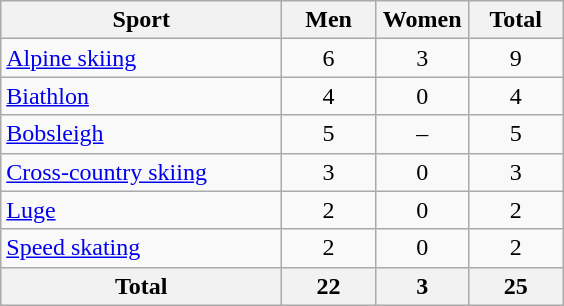<table class="wikitable sortable" style="text-align:center;">
<tr>
<th width=180>Sport</th>
<th width=55>Men</th>
<th width=55>Women</th>
<th width=55>Total</th>
</tr>
<tr>
<td align=left><a href='#'>Alpine skiing</a></td>
<td>6</td>
<td>3</td>
<td>9</td>
</tr>
<tr>
<td align=left><a href='#'>Biathlon</a></td>
<td>4</td>
<td>0</td>
<td>4</td>
</tr>
<tr>
<td align=left><a href='#'>Bobsleigh</a></td>
<td>5</td>
<td>–</td>
<td>5</td>
</tr>
<tr>
<td align=left><a href='#'>Cross-country skiing</a></td>
<td>3</td>
<td>0</td>
<td>3</td>
</tr>
<tr>
<td align=left><a href='#'>Luge</a></td>
<td>2</td>
<td>0</td>
<td>2</td>
</tr>
<tr>
<td align=left><a href='#'>Speed skating</a></td>
<td>2</td>
<td>0</td>
<td>2</td>
</tr>
<tr>
<th>Total</th>
<th>22</th>
<th>3</th>
<th>25</th>
</tr>
</table>
